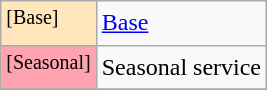<table class="wikitable">
<tr>
<td style="background-color: #FFE6BD"><sup>[Base]</sup></td>
<td><a href='#'>Base</a></td>
</tr>
<tr>
<td style="background-color: #FFA3B1"><sup>[Seasonal]</sup></td>
<td>Seasonal service</td>
</tr>
<tr>
</tr>
</table>
